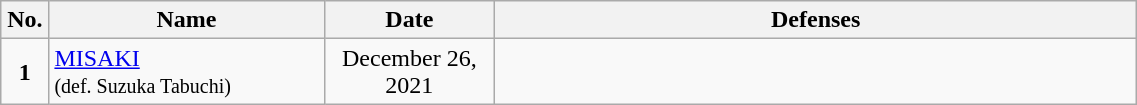<table class="wikitable" style="width:60%; font-size:100%;">
<tr>
<th style= width:1%;">No.</th>
<th style= width:21%;">Name</th>
<th style=width:13%;">Date</th>
<th style= width:49%;">Defenses</th>
</tr>
<tr>
<td align=center><strong>1</strong></td>
<td align=left> <a href='#'>MISAKI</a> <br><small>(def. Suzuka Tabuchi)</small></td>
<td align=center>December 26, 2021</td>
<td></td>
</tr>
</table>
